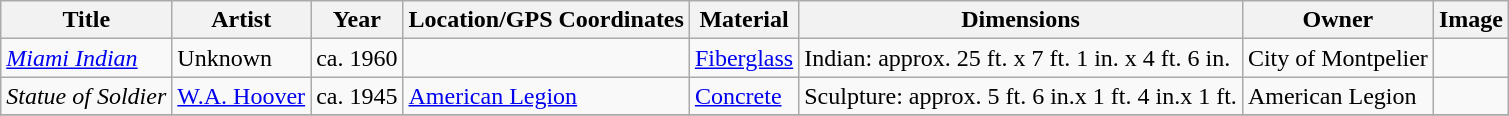<table class="wikitable sortable">
<tr>
<th>Title</th>
<th>Artist</th>
<th>Year</th>
<th>Location/GPS Coordinates</th>
<th>Material</th>
<th>Dimensions</th>
<th>Owner</th>
<th>Image</th>
</tr>
<tr>
<td><em><a href='#'>Miami Indian</a></em></td>
<td>Unknown</td>
<td>ca. 1960</td>
<td></td>
<td><a href='#'>Fiberglass</a></td>
<td>Indian: approx. 25 ft. x 7 ft. 1 in. x 4 ft. 6 in.</td>
<td>City of Montpelier</td>
<td></td>
</tr>
<tr>
<td><em>Statue of Soldier</em></td>
<td><a href='#'>W.A. Hoover</a></td>
<td>ca. 1945</td>
<td><a href='#'>American Legion</a> </td>
<td><a href='#'>Concrete</a></td>
<td>Sculpture: approx. 5 ft. 6 in.x 1 ft. 4 in.x 1 ft.</td>
<td>American Legion</td>
<td></td>
</tr>
<tr>
</tr>
</table>
